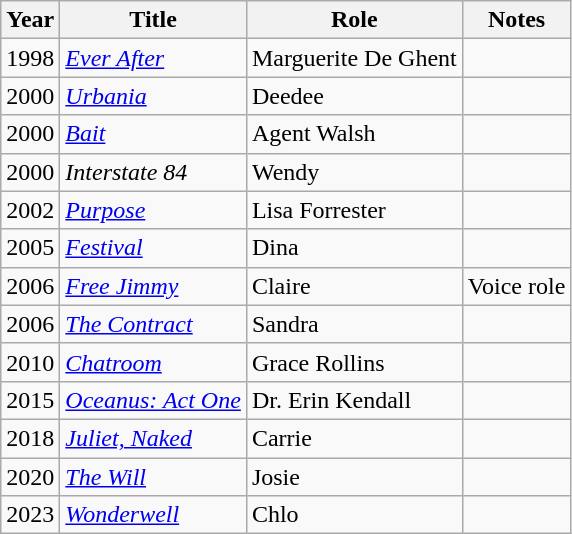<table class="wikitable sortable">
<tr>
<th>Year</th>
<th>Title</th>
<th>Role</th>
<th class="unsortable">Notes</th>
</tr>
<tr>
<td>1998</td>
<td><em><a href='#'>Ever After</a></em></td>
<td>Marguerite De Ghent</td>
<td></td>
</tr>
<tr>
<td>2000</td>
<td><em><a href='#'>Urbania</a></em></td>
<td>Deedee</td>
<td></td>
</tr>
<tr>
<td>2000</td>
<td><em><a href='#'>Bait</a></em></td>
<td>Agent Walsh</td>
<td></td>
</tr>
<tr>
<td>2000</td>
<td><em>Interstate 84</em></td>
<td>Wendy</td>
<td></td>
</tr>
<tr>
<td>2002</td>
<td><em><a href='#'>Purpose</a></em></td>
<td>Lisa Forrester</td>
<td></td>
</tr>
<tr>
<td>2005</td>
<td><em><a href='#'>Festival</a></em></td>
<td>Dina</td>
<td></td>
</tr>
<tr>
<td>2006</td>
<td><em><a href='#'>Free Jimmy</a></em></td>
<td>Claire</td>
<td>Voice role</td>
</tr>
<tr>
<td>2006</td>
<td><em><a href='#'>The Contract</a></em></td>
<td>Sandra</td>
<td></td>
</tr>
<tr>
<td>2010</td>
<td><em><a href='#'>Chatroom</a></em></td>
<td>Grace Rollins</td>
<td></td>
</tr>
<tr>
<td>2015</td>
<td><em><a href='#'>Oceanus: Act One</a></em></td>
<td>Dr. Erin Kendall</td>
<td></td>
</tr>
<tr>
<td>2018</td>
<td><em><a href='#'>Juliet, Naked</a></em></td>
<td>Carrie</td>
<td></td>
</tr>
<tr>
<td>2020</td>
<td><em><a href='#'>The Will</a></em></td>
<td>Josie</td>
<td></td>
</tr>
<tr>
<td>2023</td>
<td><em><a href='#'>Wonderwell</a></em></td>
<td>Chlo</td>
<td></td>
</tr>
</table>
